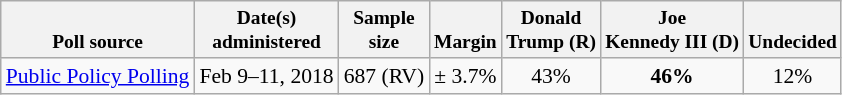<table class="wikitable sortable" style="font-size:90%;text-align:center;">
<tr valign=bottom style="font-size:90%;">
<th>Poll source</th>
<th>Date(s)<br>administered</th>
<th>Sample<br>size</th>
<th>Margin<br></th>
<th>Donald<br>Trump (R)</th>
<th>Joe<br>Kennedy III (D)</th>
<th>Undecided</th>
</tr>
<tr>
<td style="text-align:left;"><a href='#'>Public Policy Polling</a></td>
<td>Feb 9–11, 2018</td>
<td>687 (RV)</td>
<td>± 3.7%</td>
<td>43%</td>
<td><strong>46%</strong></td>
<td>12%</td>
</tr>
</table>
